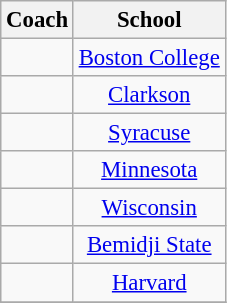<table class="wikitable sortable" style="font-size: 95%;text-align: center;">
<tr>
<th>Coach</th>
<th>School</th>
</tr>
<tr>
<td><strong></strong></td>
<td><a href='#'>Boston College</a></td>
</tr>
<tr>
<td></td>
<td><a href='#'>Clarkson</a></td>
</tr>
<tr>
<td></td>
<td><a href='#'>Syracuse</a></td>
</tr>
<tr>
<td></td>
<td><a href='#'>Minnesota</a></td>
</tr>
<tr>
<td></td>
<td><a href='#'>Wisconsin</a></td>
</tr>
<tr>
<td></td>
<td><a href='#'>Bemidji State</a></td>
</tr>
<tr>
<td></td>
<td><a href='#'>Harvard</a></td>
</tr>
<tr>
</tr>
</table>
